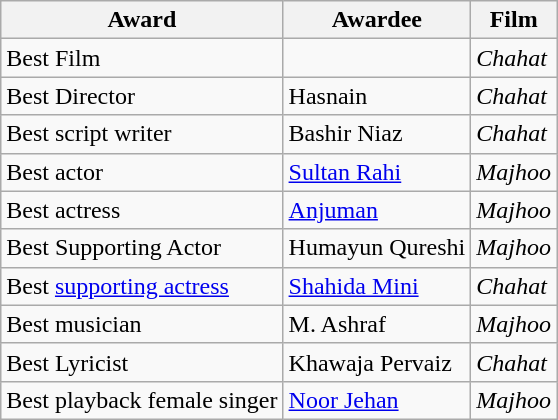<table class="wikitable">
<tr>
<th>Award</th>
<th>Awardee</th>
<th>Film</th>
</tr>
<tr>
<td>Best Film</td>
<td></td>
<td><em>Chahat</em></td>
</tr>
<tr>
<td>Best Director</td>
<td>Hasnain</td>
<td><em>Chahat</em></td>
</tr>
<tr>
<td>Best script writer</td>
<td>Bashir Niaz</td>
<td><em>Chahat</em></td>
</tr>
<tr>
<td>Best actor</td>
<td><a href='#'>Sultan Rahi</a></td>
<td><em>Majhoo</em></td>
</tr>
<tr>
<td>Best actress</td>
<td><a href='#'>Anjuman</a></td>
<td><em>Majhoo</em></td>
</tr>
<tr>
<td>Best Supporting Actor</td>
<td>Humayun Qureshi</td>
<td><em>Majhoo</em></td>
</tr>
<tr>
<td>Best <a href='#'>supporting actress</a></td>
<td><a href='#'>Shahida Mini</a></td>
<td><em>Chahat</em></td>
</tr>
<tr>
<td>Best musician</td>
<td>M. Ashraf</td>
<td><em>Majhoo</em></td>
</tr>
<tr>
<td>Best Lyricist</td>
<td>Khawaja Pervaiz</td>
<td><em>Chahat</em></td>
</tr>
<tr>
<td>Best playback female singer</td>
<td><a href='#'>Noor Jehan</a></td>
<td><em>Majhoo</em></td>
</tr>
</table>
